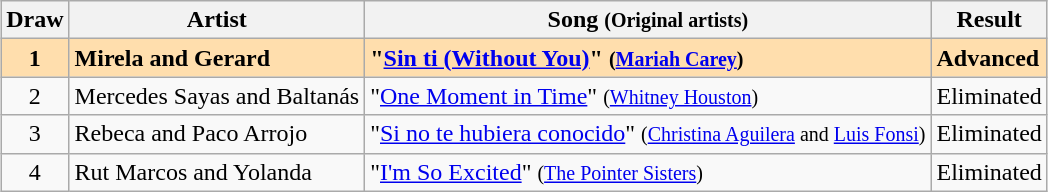<table class="sortable wikitable" style="margin: 1em auto 1em auto; text-align:center">
<tr>
<th>Draw</th>
<th>Artist</th>
<th>Song <small>(Original artists)</small></th>
<th>Result</th>
</tr>
<tr style="font-weight:bold; background:navajowhite;">
<td>1</td>
<td align="left">Mirela and Gerard</td>
<td align="left">"<a href='#'>Sin ti (Without You)</a>" <small>(<a href='#'>Mariah Carey</a>)</small></td>
<td align="left">Advanced</td>
</tr>
<tr>
<td>2</td>
<td align="left">Mercedes Sayas and Baltanás</td>
<td align="left">"<a href='#'>One Moment in Time</a>" <small>(<a href='#'>Whitney Houston</a>)</small></td>
<td align="left">Eliminated</td>
</tr>
<tr>
<td>3</td>
<td align="left">Rebeca and Paco Arrojo</td>
<td align="left">"<a href='#'>Si no te hubiera conocido</a>" <small>(<a href='#'>Christina Aguilera</a> and <a href='#'>Luis Fonsi</a>)</small></td>
<td align="left">Eliminated</td>
</tr>
<tr>
<td>4</td>
<td align="left">Rut Marcos and Yolanda</td>
<td align="left">"<a href='#'>I'm So Excited</a>" <small>(<a href='#'>The Pointer Sisters</a>)</small></td>
<td align="left">Eliminated</td>
</tr>
</table>
